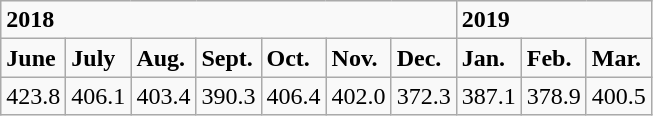<table class="wikitable">
<tr>
<td colspan="7"><strong>2018</strong></td>
<td colspan="3"><strong>2019</strong></td>
</tr>
<tr>
<td><strong>June</strong></td>
<td><strong>July</strong></td>
<td><strong>Aug.</strong></td>
<td><strong>Sept.</strong></td>
<td><strong>Oct.</strong></td>
<td><strong>Nov.</strong></td>
<td><strong>Dec.</strong></td>
<td><strong>Jan.</strong></td>
<td><strong>Feb.</strong></td>
<td><strong>Mar.</strong></td>
</tr>
<tr>
<td>423.8</td>
<td>406.1</td>
<td>403.4</td>
<td>390.3</td>
<td>406.4</td>
<td>402.0</td>
<td>372.3</td>
<td>387.1</td>
<td>378.9</td>
<td>400.5</td>
</tr>
</table>
